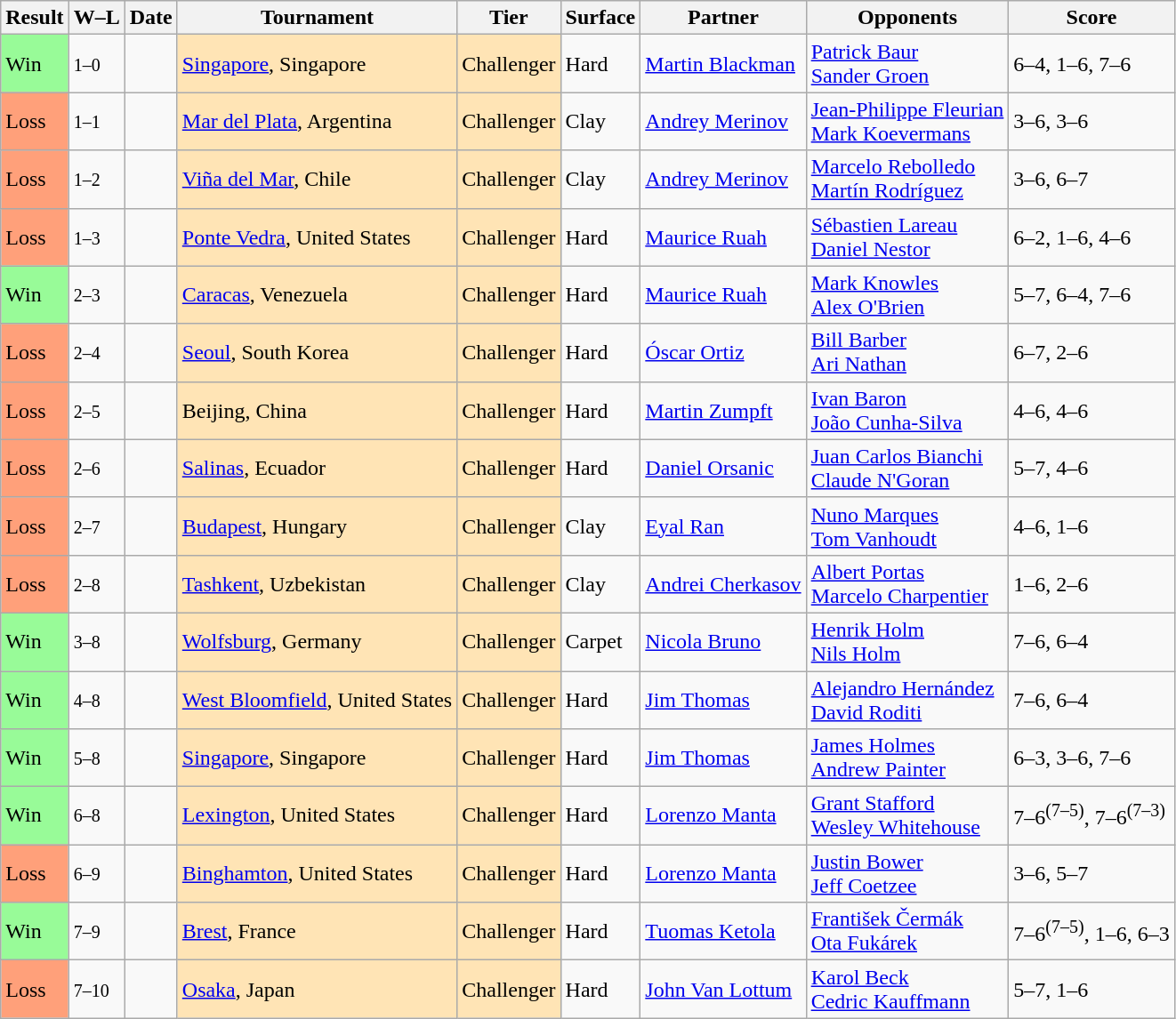<table class="sortable wikitable">
<tr>
<th>Result</th>
<th class="unsortable">W–L</th>
<th>Date</th>
<th>Tournament</th>
<th>Tier</th>
<th>Surface</th>
<th>Partner</th>
<th>Opponents</th>
<th class="unsortable">Score</th>
</tr>
<tr>
<td style="background:#98fb98;">Win</td>
<td><small>1–0</small></td>
<td></td>
<td style="background:moccasin;"><a href='#'>Singapore</a>, Singapore</td>
<td style="background:moccasin;">Challenger</td>
<td>Hard</td>
<td> <a href='#'>Martin Blackman</a></td>
<td> <a href='#'>Patrick Baur</a> <br>  <a href='#'>Sander Groen</a></td>
<td>6–4, 1–6, 7–6</td>
</tr>
<tr>
<td style="background:#ffa07a;">Loss</td>
<td><small>1–1</small></td>
<td></td>
<td style="background:moccasin;"><a href='#'>Mar del Plata</a>, Argentina</td>
<td style="background:moccasin;">Challenger</td>
<td>Clay</td>
<td> <a href='#'>Andrey Merinov</a></td>
<td> <a href='#'>Jean-Philippe Fleurian</a> <br>  <a href='#'>Mark Koevermans</a></td>
<td>3–6, 3–6</td>
</tr>
<tr>
<td style="background:#ffa07a;">Loss</td>
<td><small>1–2</small></td>
<td></td>
<td style="background:moccasin;"><a href='#'>Viña del Mar</a>, Chile</td>
<td style="background:moccasin;">Challenger</td>
<td>Clay</td>
<td> <a href='#'>Andrey Merinov</a></td>
<td> <a href='#'>Marcelo Rebolledo</a> <br>  <a href='#'>Martín Rodríguez</a></td>
<td>3–6, 6–7</td>
</tr>
<tr>
<td style="background:#ffa07a;">Loss</td>
<td><small>1–3</small></td>
<td></td>
<td style="background:moccasin;"><a href='#'>Ponte Vedra</a>, United States</td>
<td style="background:moccasin;">Challenger</td>
<td>Hard</td>
<td> <a href='#'>Maurice Ruah</a></td>
<td> <a href='#'>Sébastien Lareau</a> <br>  <a href='#'>Daniel Nestor</a></td>
<td>6–2, 1–6, 4–6</td>
</tr>
<tr>
<td style="background:#98fb98;">Win</td>
<td><small>2–3</small></td>
<td></td>
<td style="background:moccasin;"><a href='#'>Caracas</a>, Venezuela</td>
<td style="background:moccasin;">Challenger</td>
<td>Hard</td>
<td> <a href='#'>Maurice Ruah</a></td>
<td> <a href='#'>Mark Knowles</a> <br>  <a href='#'>Alex O'Brien</a></td>
<td>5–7, 6–4, 7–6</td>
</tr>
<tr>
<td style="background:#ffa07a;">Loss</td>
<td><small>2–4</small></td>
<td></td>
<td style="background:moccasin;"><a href='#'>Seoul</a>, South Korea</td>
<td style="background:moccasin;">Challenger</td>
<td>Hard</td>
<td> <a href='#'>Óscar Ortiz</a></td>
<td> <a href='#'>Bill Barber</a> <br>  <a href='#'>Ari Nathan</a></td>
<td>6–7, 2–6</td>
</tr>
<tr>
<td style="background:#ffa07a;">Loss</td>
<td><small>2–5</small></td>
<td></td>
<td style="background:moccasin;">Beijing, China</td>
<td style="background:moccasin;">Challenger</td>
<td>Hard</td>
<td> <a href='#'>Martin Zumpft</a></td>
<td> <a href='#'>Ivan Baron</a> <br>  <a href='#'>João Cunha-Silva</a></td>
<td>4–6, 4–6</td>
</tr>
<tr>
<td style="background:#ffa07a;">Loss</td>
<td><small>2–6</small></td>
<td></td>
<td style="background:moccasin;"><a href='#'>Salinas</a>, Ecuador</td>
<td style="background:moccasin;">Challenger</td>
<td>Hard</td>
<td> <a href='#'>Daniel Orsanic</a></td>
<td> <a href='#'>Juan Carlos Bianchi</a> <br>  <a href='#'>Claude N'Goran</a></td>
<td>5–7, 4–6</td>
</tr>
<tr>
<td style="background:#ffa07a;">Loss</td>
<td><small>2–7</small></td>
<td></td>
<td style="background:moccasin;"><a href='#'>Budapest</a>, Hungary</td>
<td style="background:moccasin;">Challenger</td>
<td>Clay</td>
<td> <a href='#'>Eyal Ran</a></td>
<td> <a href='#'>Nuno Marques</a> <br>  <a href='#'>Tom Vanhoudt</a></td>
<td>4–6, 1–6</td>
</tr>
<tr>
<td style="background:#ffa07a;">Loss</td>
<td><small>2–8</small></td>
<td></td>
<td style="background:moccasin;"><a href='#'>Tashkent</a>, Uzbekistan</td>
<td style="background:moccasin;">Challenger</td>
<td>Clay</td>
<td> <a href='#'>Andrei Cherkasov</a></td>
<td> <a href='#'>Albert Portas</a> <br>  <a href='#'>Marcelo Charpentier</a></td>
<td>1–6, 2–6</td>
</tr>
<tr>
<td style="background:#98fb98;">Win</td>
<td><small>3–8</small></td>
<td></td>
<td style="background:moccasin;"><a href='#'>Wolfsburg</a>, Germany</td>
<td style="background:moccasin;">Challenger</td>
<td>Carpet</td>
<td> <a href='#'>Nicola Bruno</a></td>
<td> <a href='#'>Henrik Holm</a> <br>  <a href='#'>Nils Holm</a></td>
<td>7–6, 6–4</td>
</tr>
<tr>
<td style="background:#98fb98;">Win</td>
<td><small>4–8</small></td>
<td></td>
<td style="background:moccasin;"><a href='#'>West Bloomfield</a>, United States</td>
<td style="background:moccasin;">Challenger</td>
<td>Hard</td>
<td> <a href='#'>Jim Thomas</a></td>
<td> <a href='#'>Alejandro Hernández</a> <br>  <a href='#'>David Roditi</a></td>
<td>7–6, 6–4</td>
</tr>
<tr>
<td style="background:#98fb98;">Win</td>
<td><small>5–8</small></td>
<td></td>
<td style="background:moccasin;"><a href='#'>Singapore</a>, Singapore</td>
<td style="background:moccasin;">Challenger</td>
<td>Hard</td>
<td> <a href='#'>Jim Thomas</a></td>
<td> <a href='#'>James Holmes</a> <br>  <a href='#'>Andrew Painter</a></td>
<td>6–3, 3–6, 7–6</td>
</tr>
<tr>
<td style="background:#98fb98;">Win</td>
<td><small>6–8</small></td>
<td></td>
<td style="background:moccasin;"><a href='#'>Lexington</a>, United States</td>
<td style="background:moccasin;">Challenger</td>
<td>Hard</td>
<td> <a href='#'>Lorenzo Manta</a></td>
<td> <a href='#'>Grant Stafford</a> <br>  <a href='#'>Wesley Whitehouse</a></td>
<td>7–6<sup>(7–5)</sup>, 7–6<sup>(7–3)</sup></td>
</tr>
<tr>
<td style="background:#ffa07a;">Loss</td>
<td><small>6–9</small></td>
<td></td>
<td style="background:moccasin;"><a href='#'>Binghamton</a>, United States</td>
<td style="background:moccasin;">Challenger</td>
<td>Hard</td>
<td> <a href='#'>Lorenzo Manta</a></td>
<td> <a href='#'>Justin Bower</a> <br>  <a href='#'>Jeff Coetzee</a></td>
<td>3–6, 5–7</td>
</tr>
<tr>
<td style="background:#98fb98;">Win</td>
<td><small>7–9</small></td>
<td></td>
<td style="background:moccasin;"><a href='#'>Brest</a>, France</td>
<td style="background:moccasin;">Challenger</td>
<td>Hard</td>
<td> <a href='#'>Tuomas Ketola</a></td>
<td> <a href='#'>František Čermák</a> <br>  <a href='#'>Ota Fukárek</a></td>
<td>7–6<sup>(7–5)</sup>, 1–6, 6–3</td>
</tr>
<tr>
<td style="background:#ffa07a;">Loss</td>
<td><small>7–10</small></td>
<td></td>
<td style="background:moccasin;"><a href='#'>Osaka</a>, Japan</td>
<td style="background:moccasin;">Challenger</td>
<td>Hard</td>
<td> <a href='#'>John Van Lottum</a></td>
<td> <a href='#'>Karol Beck</a> <br>  <a href='#'>Cedric Kauffmann</a></td>
<td>5–7, 1–6</td>
</tr>
</table>
